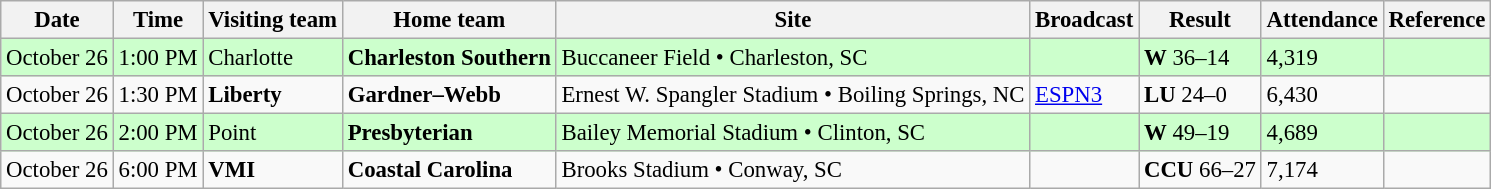<table class="wikitable" style="font-size:95%;">
<tr>
<th>Date</th>
<th>Time</th>
<th>Visiting team</th>
<th>Home team</th>
<th>Site</th>
<th>Broadcast</th>
<th>Result</th>
<th>Attendance</th>
<th class="unsortable">Reference</th>
</tr>
<tr bgcolor=ccffcc>
<td>October 26</td>
<td>1:00 PM</td>
<td>Charlotte</td>
<td><strong>Charleston Southern</strong></td>
<td>Buccaneer Field • Charleston, SC</td>
<td></td>
<td><strong>W</strong> 36–14</td>
<td>4,319</td>
<td></td>
</tr>
<tr bgcolor=>
<td>October 26</td>
<td>1:30 PM</td>
<td><strong>Liberty</strong></td>
<td><strong>Gardner–Webb</strong></td>
<td>Ernest W. Spangler Stadium • Boiling Springs, NC</td>
<td><a href='#'>ESPN3</a></td>
<td><strong>LU</strong> 24–0</td>
<td>6,430</td>
<td></td>
</tr>
<tr bgcolor=ccffcc>
<td>October 26</td>
<td>2:00 PM</td>
<td>Point</td>
<td><strong>Presbyterian</strong></td>
<td>Bailey Memorial Stadium • Clinton, SC</td>
<td></td>
<td><strong>W</strong> 49–19</td>
<td>4,689</td>
<td></td>
</tr>
<tr bgcolor=>
<td>October 26</td>
<td>6:00 PM</td>
<td><strong>VMI</strong></td>
<td><strong>Coastal Carolina</strong></td>
<td>Brooks Stadium • Conway, SC</td>
<td></td>
<td><strong>CCU</strong> 66–27</td>
<td>7,174</td>
<td></td>
</tr>
</table>
